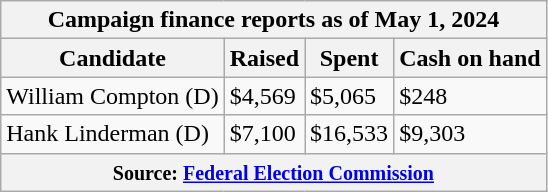<table class="wikitable sortable">
<tr>
<th colspan=4>Campaign finance reports as of May 1, 2024</th>
</tr>
<tr style="text-align:center;">
<th>Candidate</th>
<th>Raised</th>
<th>Spent</th>
<th>Cash on hand</th>
</tr>
<tr>
<td>William Compton (D)</td>
<td>$4,569</td>
<td>$5,065</td>
<td>$248</td>
</tr>
<tr>
<td>Hank Linderman (D)</td>
<td>$7,100</td>
<td>$16,533</td>
<td>$9,303</td>
</tr>
<tr>
<th colspan="4"><small>Source: <a href='#'>Federal Election Commission</a></small></th>
</tr>
</table>
